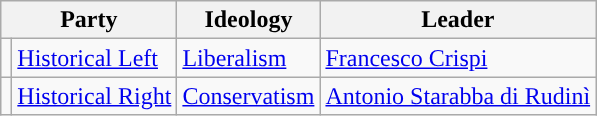<table class=wikitable style="font-size:100%">
<tr>
<th colspan=2>Party</th>
<th>Ideology</th>
<th>Leader</th>
</tr>
<tr>
<td style="color:inherit;background:"></td>
<td><a href='#'>Historical Left</a></td>
<td><a href='#'>Liberalism</a></td>
<td><a href='#'>Francesco Crispi</a></td>
</tr>
<tr>
<td style="color:inherit;background:"></td>
<td><a href='#'>Historical Right</a></td>
<td><a href='#'>Conservatism</a></td>
<td><a href='#'>Antonio Starabba di Rudinì</a></td>
</tr>
</table>
